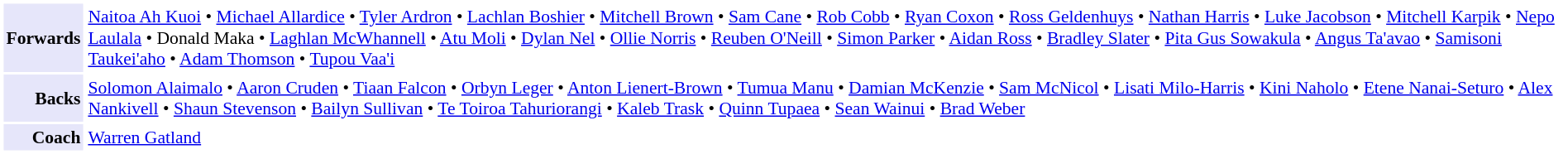<table cellpadding="2" style="border: 1px solid white; font-size:90%">
<tr>
<td style="text-align:right;" bgcolor="lavender"><strong>Forwards</strong></td>
<td style="text-align:left;"><a href='#'>Naitoa Ah Kuoi</a> • <a href='#'>Michael Allardice</a> • <a href='#'>Tyler Ardron</a> • <a href='#'>Lachlan Boshier</a> • <a href='#'>Mitchell Brown</a> • <a href='#'>Sam Cane</a> • <a href='#'>Rob Cobb</a> • <a href='#'>Ryan Coxon</a> • <a href='#'>Ross Geldenhuys</a> • <a href='#'>Nathan Harris</a> • <a href='#'>Luke Jacobson</a> • <a href='#'>Mitchell Karpik</a> • <a href='#'>Nepo Laulala</a> • Donald Maka • <a href='#'>Laghlan McWhannell</a> • <a href='#'>Atu Moli</a> • <a href='#'>Dylan Nel</a> • <a href='#'>Ollie Norris</a> • <a href='#'>Reuben O'Neill</a> • <a href='#'>Simon Parker</a> • <a href='#'>Aidan Ross</a> • <a href='#'>Bradley Slater</a> • <a href='#'>Pita Gus Sowakula</a> • <a href='#'>Angus Ta'avao</a> • <a href='#'>Samisoni Taukei'aho</a> • <a href='#'>Adam Thomson</a> • <a href='#'>Tupou Vaa'i</a></td>
</tr>
<tr>
<td style="text-align:right;" bgcolor="lavender"><strong>Backs</strong></td>
<td style="text-align:left;"><a href='#'>Solomon Alaimalo</a> • <a href='#'>Aaron Cruden</a> • <a href='#'>Tiaan Falcon</a> • <a href='#'>Orbyn Leger</a> • <a href='#'>Anton Lienert-Brown</a> • <a href='#'>Tumua Manu</a> • <a href='#'>Damian McKenzie</a> • <a href='#'>Sam McNicol</a> • <a href='#'>Lisati Milo-Harris</a> • <a href='#'>Kini Naholo</a> • <a href='#'>Etene Nanai-Seturo</a> • <a href='#'>Alex Nankivell</a> • <a href='#'>Shaun Stevenson</a> • <a href='#'>Bailyn Sullivan</a> • <a href='#'>Te Toiroa Tahuriorangi</a> • <a href='#'>Kaleb Trask</a> • <a href='#'>Quinn Tupaea</a> • <a href='#'>Sean Wainui</a> • <a href='#'>Brad Weber</a></td>
</tr>
<tr>
<td style="text-align:right;" bgcolor="lavender"><strong>Coach</strong></td>
<td style="text-align:left;"><a href='#'>Warren Gatland</a></td>
</tr>
</table>
